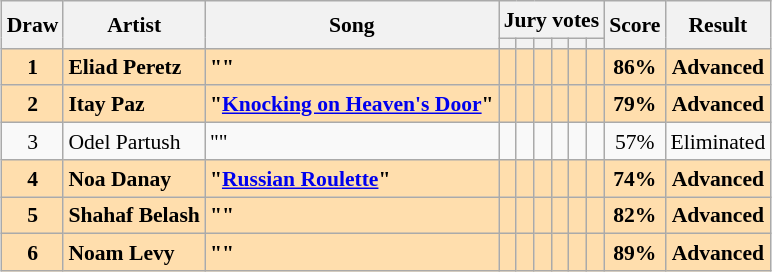<table class="sortable wikitable" style="margin: 1em auto 1em auto; text-align:center; font-size:90%; line-height:18px;">
<tr>
<th rowspan="2">Draw</th>
<th rowspan="2">Artist</th>
<th rowspan="2">Song</th>
<th colspan="6" class="unsortable">Jury votes</th>
<th rowspan="2">Score</th>
<th rowspan="2">Result</th>
</tr>
<tr>
<th class="unsortable"></th>
<th class="unsortable"></th>
<th class="unsortable"></th>
<th class="unsortable"></th>
<th class="unsortable"></th>
<th class="unsortable"></th>
</tr>
<tr style="font-weight:bold; background:navajowhite;">
<td>1</td>
<td align="left">Eliad Peretz</td>
<td align="left">""</td>
<td></td>
<td></td>
<td></td>
<td></td>
<td></td>
<td></td>
<td>86%</td>
<td>Advanced</td>
</tr>
<tr style="font-weight:bold; background:navajowhite;">
<td>2</td>
<td align="left">Itay Paz</td>
<td align="left">"<a href='#'>Knocking on Heaven's Door</a>"</td>
<td></td>
<td></td>
<td></td>
<td></td>
<td></td>
<td></td>
<td>79%</td>
<td>Advanced</td>
</tr>
<tr>
<td>3</td>
<td align="left">Odel Partush</td>
<td align="left">""</td>
<td></td>
<td></td>
<td></td>
<td></td>
<td></td>
<td></td>
<td>57%</td>
<td>Eliminated</td>
</tr>
<tr style="font-weight:bold; background:navajowhite;">
<td>4</td>
<td align="left">Noa Danay</td>
<td align="left">"<a href='#'>Russian Roulette</a>"</td>
<td></td>
<td></td>
<td></td>
<td></td>
<td></td>
<td></td>
<td>74%</td>
<td>Advanced</td>
</tr>
<tr style="font-weight:bold; background:navajowhite;">
<td>5</td>
<td align="left">Shahaf Belash</td>
<td align="left">""</td>
<td></td>
<td></td>
<td></td>
<td></td>
<td></td>
<td></td>
<td>82%</td>
<td>Advanced</td>
</tr>
<tr style="font-weight:bold; background:navajowhite;">
<td>6</td>
<td align="left">Noam Levy</td>
<td align="left">""</td>
<td></td>
<td></td>
<td></td>
<td></td>
<td></td>
<td></td>
<td>89%</td>
<td>Advanced</td>
</tr>
</table>
